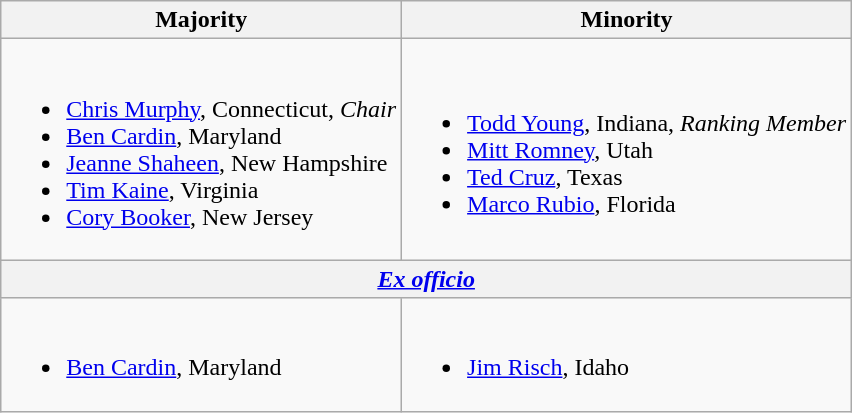<table class=wikitable>
<tr>
<th>Majority</th>
<th>Minority</th>
</tr>
<tr>
<td><br><ul><li><a href='#'>Chris Murphy</a>, Connecticut, <em>Chair</em></li><li><a href='#'>Ben Cardin</a>, Maryland</li><li><a href='#'>Jeanne Shaheen</a>, New Hampshire</li><li><a href='#'>Tim Kaine</a>, Virginia</li><li><a href='#'>Cory Booker</a>, New Jersey</li></ul></td>
<td><br><ul><li><a href='#'>Todd Young</a>, Indiana, <em>Ranking Member</em></li><li><a href='#'>Mitt Romney</a>, Utah</li><li><a href='#'>Ted Cruz</a>, Texas</li><li><a href='#'>Marco Rubio</a>, Florida</li></ul></td>
</tr>
<tr>
<th colspan=2><em><a href='#'>Ex officio</a></em></th>
</tr>
<tr>
<td><br><ul><li><a href='#'>Ben Cardin</a>, Maryland</li></ul></td>
<td><br><ul><li><a href='#'>Jim Risch</a>, Idaho</li></ul></td>
</tr>
</table>
